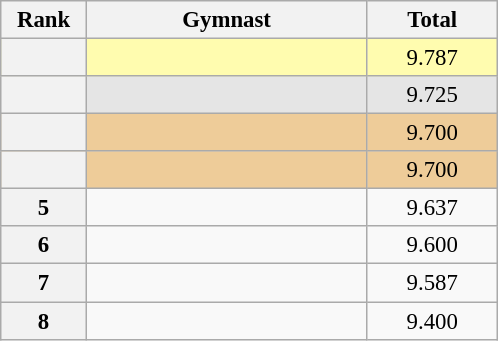<table class="wikitable sortable" style="text-align:center; font-size:95%">
<tr>
<th scope="col" style="width:50px;">Rank</th>
<th scope="col" style="width:180px;">Gymnast</th>
<th scope="col" style="width:80px;">Total</th>
</tr>
<tr style="background:#fffcaf;">
<th scope=row style="text-align:center"></th>
<td style="text-align:left;"></td>
<td>9.787</td>
</tr>
<tr style="background:#e5e5e5;">
<th scope=row style="text-align:center"></th>
<td style="text-align:left;"></td>
<td>9.725</td>
</tr>
<tr style="background:#ec9;">
<th scope=row style="text-align:center"></th>
<td style="text-align:left;"></td>
<td>9.700</td>
</tr>
<tr style="background:#ec9;">
<th scope=row style="text-align:center"></th>
<td style="text-align:left;"></td>
<td>9.700</td>
</tr>
<tr>
<th scope=row style="text-align:center">5</th>
<td style="text-align:left;"></td>
<td>9.637</td>
</tr>
<tr>
<th scope=row style="text-align:center">6</th>
<td style="text-align:left;"></td>
<td>9.600</td>
</tr>
<tr>
<th scope=row style="text-align:center">7</th>
<td style="text-align:left;"></td>
<td>9.587</td>
</tr>
<tr>
<th scope=row style="text-align:center">8</th>
<td style="text-align:left;"></td>
<td>9.400</td>
</tr>
</table>
